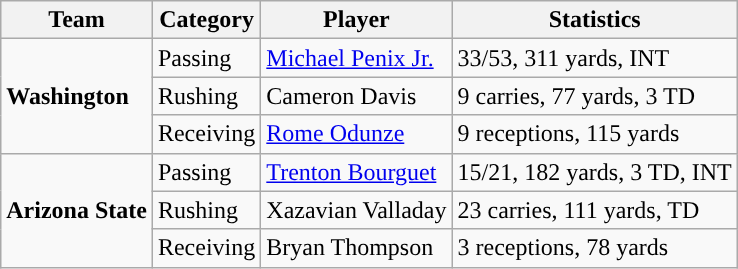<table class="wikitable" style="float: right;">
<tr>
<th>Team</th>
<th>Category</th>
<th>Player</th>
<th>Statistics</th>
</tr>
<tr>
<td rowspan=3><strong>Washington</strong></td>
<td>Passing</td>
<td><a href='#'>Michael Penix Jr.</a></td>
<td>33/53, 311 yards, INT</td>
</tr>
<tr>
<td>Rushing</td>
<td>Cameron Davis</td>
<td>9 carries, 77 yards, 3 TD</td>
</tr>
<tr>
<td>Receiving</td>
<td><a href='#'>Rome Odunze</a></td>
<td>9 receptions, 115 yards</td>
</tr>
<tr>
<td rowspan=3><strong>Arizona State</strong></td>
<td>Passing</td>
<td><a href='#'>Trenton Bourguet</a></td>
<td>15/21, 182 yards, 3 TD, INT</td>
</tr>
<tr>
<td>Rushing</td>
<td>Xazavian Valladay</td>
<td>23 carries, 111 yards, TD</td>
</tr>
<tr>
<td>Receiving</td>
<td>Bryan Thompson</td>
<td>3 receptions, 78 yards</td>
</tr>
</table>
